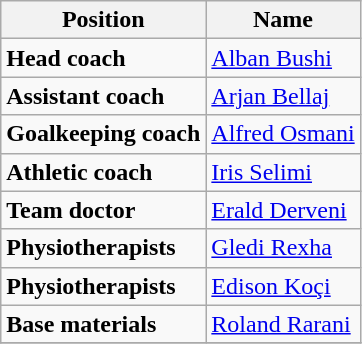<table class="wikitable">
<tr>
<th>Position</th>
<th>Name</th>
</tr>
<tr>
<td><strong>Head coach</strong></td>
<td> <a href='#'>Alban Bushi</a></td>
</tr>
<tr>
<td><strong>Assistant coach</strong></td>
<td> <a href='#'>Arjan Bellaj</a></td>
</tr>
<tr>
<td><strong>Goalkeeping coach</strong></td>
<td> <a href='#'>Alfred Osmani</a></td>
</tr>
<tr>
<td><strong>Athletic coach</strong></td>
<td> <a href='#'>Iris Selimi</a></td>
</tr>
<tr>
<td><strong>Team doctor</strong></td>
<td> <a href='#'>Erald Derveni</a></td>
</tr>
<tr>
<td><strong>Physiotherapists</strong></td>
<td> <a href='#'>Gledi Rexha</a></td>
</tr>
<tr>
<td><strong>Physiotherapists</strong></td>
<td> <a href='#'>Edison Koçi</a></td>
</tr>
<tr>
<td><strong>Base materials</strong></td>
<td> <a href='#'>Roland Rarani</a></td>
</tr>
<tr>
</tr>
</table>
